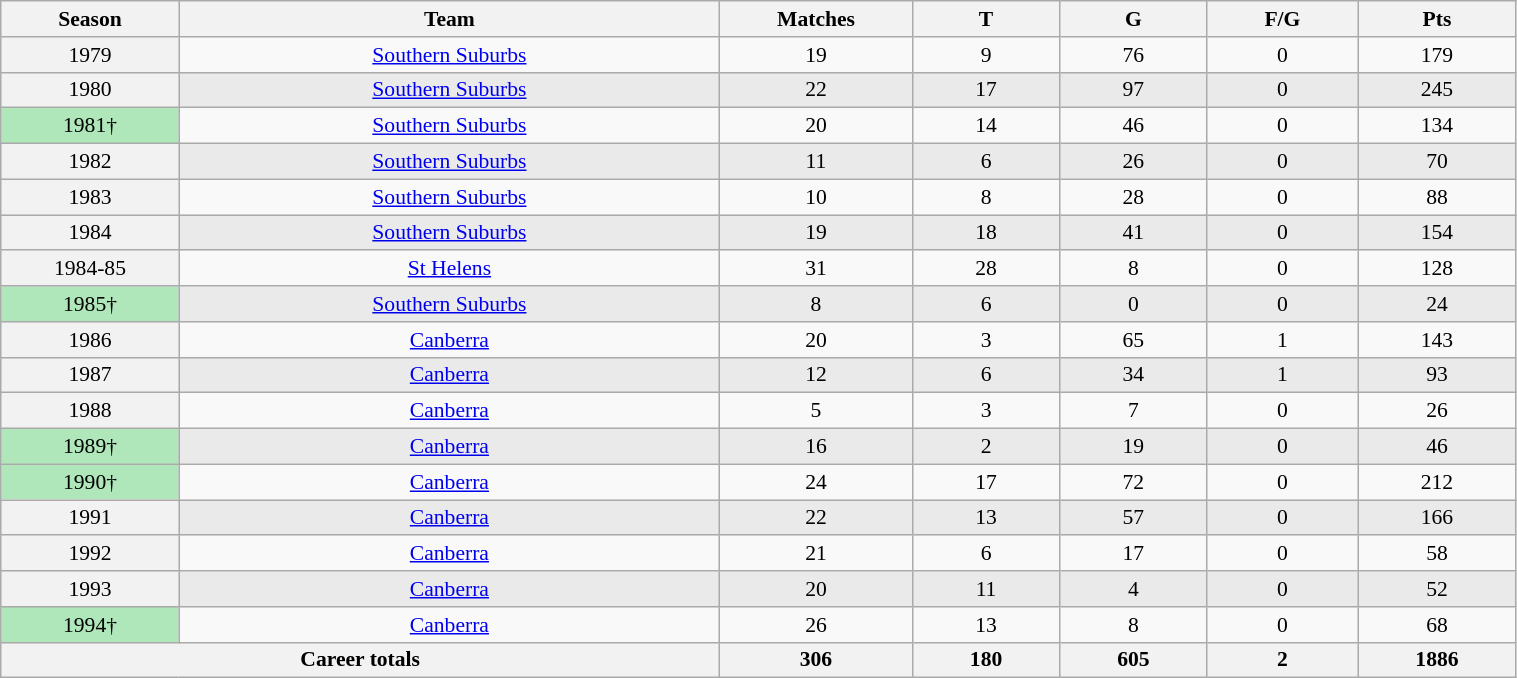<table class="wikitable sortable" style="font-size:90%; text-align:center; width:80%;">
<tr>
<th width="2%">Season</th>
<th width="8%">Team</th>
<th width="2%">Matches</th>
<th width="2%">T</th>
<th width="2%">G</th>
<th width="2%">F/G</th>
<th width="2%">Pts</th>
</tr>
<tr>
<th scope="row" style="text-align:center; font-weight:normal">1979</th>
<td style="text-align:center;"> <a href='#'>Southern Suburbs</a></td>
<td>19</td>
<td>9</td>
<td>76</td>
<td>0</td>
<td>179</td>
</tr>
<tr style="background:#eaeaea;">
<th scope="row" style="text-align:center; font-weight:normal">1980</th>
<td style="text-align:center;"> <a href='#'>Southern Suburbs</a></td>
<td>22</td>
<td>17</td>
<td>97</td>
<td>0</td>
<td>245</td>
</tr>
<tr>
<th scope="row" style="text-align:center; font-weight:normal; background:#afe6ba;">1981†</th>
<td style="text-align:center;"> <a href='#'>Southern Suburbs</a></td>
<td>20</td>
<td>14</td>
<td>46</td>
<td>0</td>
<td>134</td>
</tr>
<tr style="background:#eaeaea;">
<th scope="row" style="text-align:center; font-weight:normal">1982</th>
<td style="text-align:center;"> <a href='#'>Southern Suburbs</a></td>
<td>11</td>
<td>6</td>
<td>26</td>
<td>0</td>
<td>70</td>
</tr>
<tr>
<th scope="row" style="text-align:center; font-weight:normal">1983</th>
<td style="text-align:center;"> <a href='#'>Southern Suburbs</a></td>
<td>10</td>
<td>8</td>
<td>28</td>
<td>0</td>
<td>88</td>
</tr>
<tr style="background:#eaeaea;">
<th scope="row" style="text-align:center; font-weight:normal">1984</th>
<td style="text-align:center;"> <a href='#'>Southern Suburbs</a></td>
<td>19</td>
<td>18</td>
<td>41</td>
<td>0</td>
<td>154</td>
</tr>
<tr>
<th scope="row" style="text-align:center; font-weight:normal">1984-85</th>
<td style="text-align:center;"> <a href='#'>St Helens</a></td>
<td>31</td>
<td>28</td>
<td>8</td>
<td>0</td>
<td>128</td>
</tr>
<tr style="background:#eaeaea;">
<th scope="row" style="text-align:center; font-weight:normal; background:#afe6ba;">1985†</th>
<td style="text-align:center;"> <a href='#'>Southern Suburbs</a></td>
<td>8</td>
<td>6</td>
<td>0</td>
<td>0</td>
<td>24</td>
</tr>
<tr>
<th scope="row" style="text-align:center; font-weight:normal">1986</th>
<td style="text-align:center;"> <a href='#'>Canberra</a></td>
<td>20</td>
<td>3</td>
<td>65</td>
<td>1</td>
<td>143</td>
</tr>
<tr style="background:#eaeaea;">
<th scope="row" style="text-align:center; font-weight:normal">1987</th>
<td style="text-align:center;"> <a href='#'>Canberra</a></td>
<td>12</td>
<td>6</td>
<td>34</td>
<td>1</td>
<td>93</td>
</tr>
<tr>
<th scope="row" style="text-align:center; font-weight:normal">1988</th>
<td style="text-align:center;"> <a href='#'>Canberra</a></td>
<td>5</td>
<td>3</td>
<td>7</td>
<td>0</td>
<td>26</td>
</tr>
<tr style="background:#eaeaea;">
<th scope="row" style="text-align:center; font-weight:normal; background:#afe6ba;">1989†</th>
<td style="text-align:center;"> <a href='#'>Canberra</a></td>
<td>16</td>
<td>2</td>
<td>19</td>
<td>0</td>
<td>46</td>
</tr>
<tr>
<th scope="row" style="text-align:center; font-weight:normal; background:#afe6ba;">1990†</th>
<td style="text-align:center;"> <a href='#'>Canberra</a></td>
<td>24</td>
<td>17</td>
<td>72</td>
<td>0</td>
<td>212</td>
</tr>
<tr style="background:#eaeaea;">
<th scope="row" style="text-align:center; font-weight:normal">1991</th>
<td style="text-align:center;"> <a href='#'>Canberra</a></td>
<td>22</td>
<td>13</td>
<td>57</td>
<td>0</td>
<td>166</td>
</tr>
<tr>
<th scope="row" style="text-align:center; font-weight:normal">1992</th>
<td style="text-align:center;"> <a href='#'>Canberra</a></td>
<td>21</td>
<td>6</td>
<td>17</td>
<td>0</td>
<td>58</td>
</tr>
<tr style="background:#eaeaea;">
<th scope="row" style="text-align:center; font-weight:normal">1993</th>
<td style="text-align:center;"> <a href='#'>Canberra</a></td>
<td>20</td>
<td>11</td>
<td>4</td>
<td>0</td>
<td>52</td>
</tr>
<tr>
<th scope="row" style="text-align:center; font-weight:normal; background:#afe6ba;">1994†</th>
<td style="text-align:center;"> <a href='#'>Canberra</a></td>
<td>26</td>
<td>13</td>
<td>8</td>
<td>0</td>
<td>68</td>
</tr>
<tr class="sortbottom">
<th colspan="2">Career totals</th>
<th>306</th>
<th>180</th>
<th>605</th>
<th>2</th>
<th>1886</th>
</tr>
</table>
